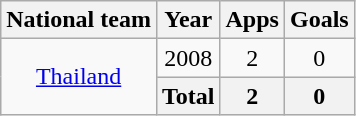<table class="wikitable" style="text-align:center">
<tr>
<th>National team</th>
<th>Year</th>
<th>Apps</th>
<th>Goals</th>
</tr>
<tr>
<td rowspan="2" valign="center"><a href='#'>Thailand</a></td>
<td>2008</td>
<td>2</td>
<td>0</td>
</tr>
<tr>
<th>Total</th>
<th>2</th>
<th>0</th>
</tr>
</table>
